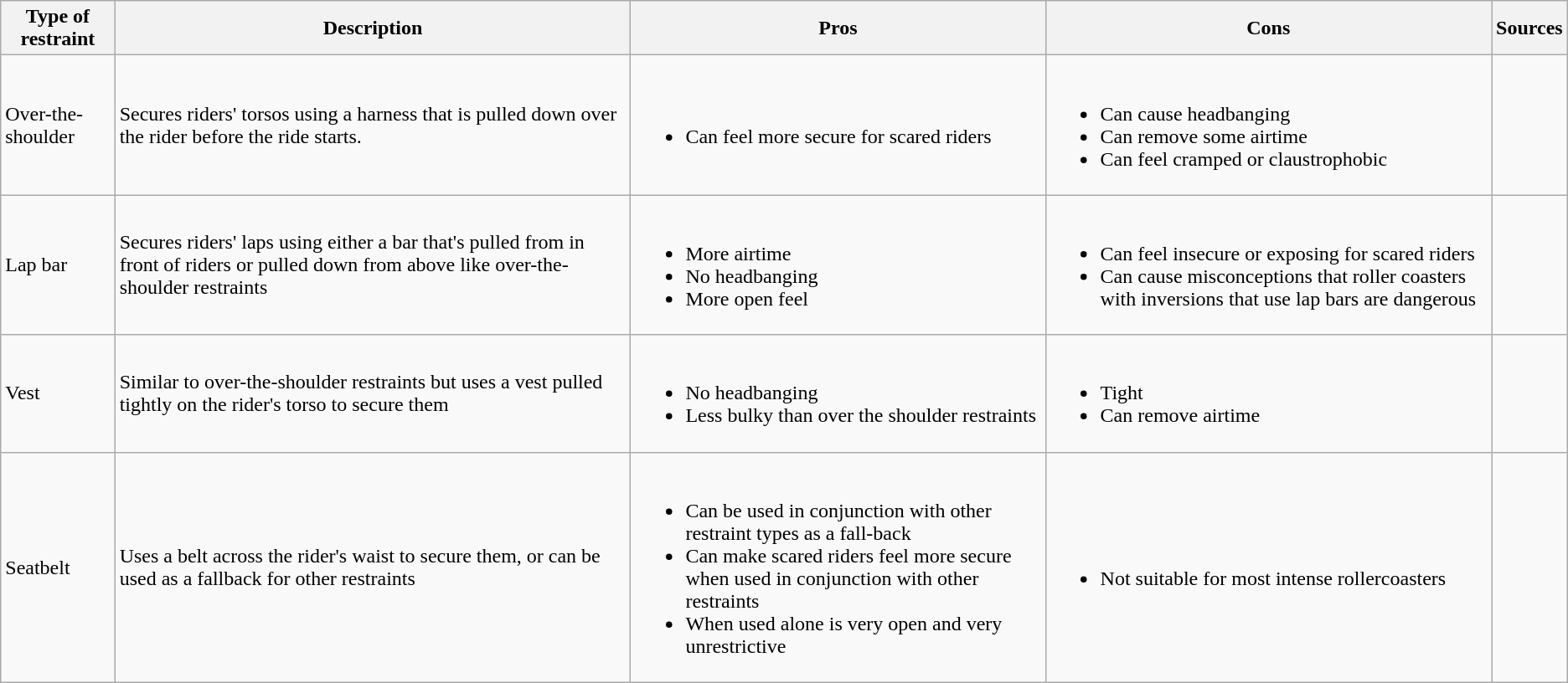<table class="wikitable">
<tr>
<th>Type of restraint</th>
<th>Description</th>
<th>Pros</th>
<th>Cons</th>
<th>Sources</th>
</tr>
<tr>
<td>Over-the-shoulder</td>
<td>Secures riders' torsos using a harness that is pulled down over the rider before the ride starts.</td>
<td><br><ul><li>Can feel more secure for scared riders</li></ul></td>
<td><br><ul><li>Can cause headbanging</li><li>Can remove some airtime</li><li>Can feel cramped or claustrophobic</li></ul></td>
<td></td>
</tr>
<tr>
<td>Lap bar</td>
<td>Secures riders' laps using either a bar that's pulled from in front of riders or pulled down from above like over-the-shoulder restraints</td>
<td><br><ul><li>More airtime</li><li>No headbanging</li><li>More open feel</li></ul></td>
<td><br><ul><li>Can feel insecure or exposing for scared riders</li><li>Can cause misconceptions that roller coasters with inversions that use lap bars are dangerous</li></ul></td>
<td></td>
</tr>
<tr>
<td>Vest</td>
<td>Similar to over-the-shoulder restraints but uses a vest pulled tightly on the rider's torso to secure them</td>
<td><br><ul><li>No headbanging</li><li>Less bulky than over the shoulder restraints</li></ul></td>
<td><br><ul><li>Tight</li><li>Can remove airtime</li></ul></td>
<td></td>
</tr>
<tr>
<td>Seatbelt</td>
<td>Uses a belt across the rider's waist to secure them, or can be used as a fallback for other restraints</td>
<td><br><ul><li>Can be used in conjunction with other restraint types as a fall-back</li><li>Can make scared riders feel more secure when used in conjunction with other restraints</li><li>When used alone is very open and very unrestrictive</li></ul></td>
<td><br><ul><li>Not suitable for most intense rollercoasters</li></ul></td>
<td></td>
</tr>
</table>
